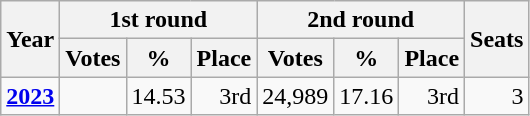<table class="wikitable" style="text-align:right">
<tr>
<th rowspan=2 scope=col>Year</th>
<th colspan=3 scope=col>1st round</th>
<th colspan="3" scope=col>2nd round</th>
<th rowspan="2" scope=col>Seats</th>
</tr>
<tr>
<th scope=col>Votes</th>
<th scope=col>%</th>
<th scope=col>Place</th>
<th scope=col>Votes</th>
<th scope=col>%</th>
<th scope=col>Place</th>
</tr>
<tr>
<td align="center"><strong><a href='#'>2023</a></strong></td>
<td></td>
<td>14.53</td>
<td>3rd</td>
<td>24,989</td>
<td>17.16</td>
<td>3rd</td>
<td>3</td>
</tr>
</table>
